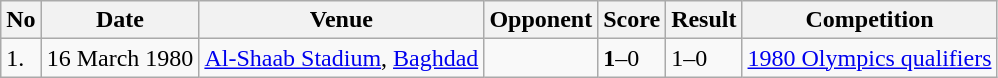<table class="wikitable" style="font-size:100%;">
<tr>
<th>No</th>
<th>Date</th>
<th>Venue</th>
<th>Opponent</th>
<th>Score</th>
<th>Result</th>
<th>Competition</th>
</tr>
<tr>
<td>1.</td>
<td>16 March 1980</td>
<td><a href='#'>Al-Shaab Stadium</a>, <a href='#'>Baghdad</a></td>
<td></td>
<td><strong>1</strong>–0</td>
<td>1–0</td>
<td><a href='#'>1980 Olympics qualifiers</a></td>
</tr>
</table>
